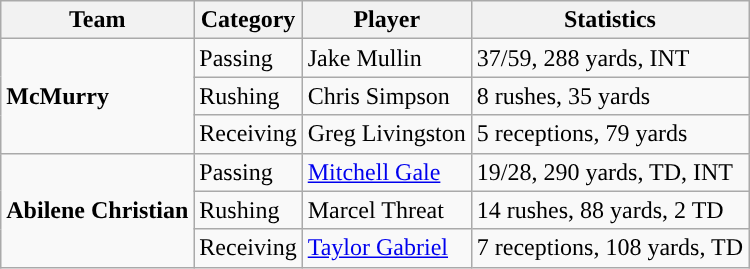<table class="wikitable" style="float: left;">
<tr>
<th>Team</th>
<th>Category</th>
<th>Player</th>
<th>Statistics</th>
</tr>
<tr>
<td rowspan=3><strong>McMurry</strong></td>
<td>Passing</td>
<td>Jake Mullin</td>
<td>37/59, 288 yards, INT</td>
</tr>
<tr>
<td>Rushing</td>
<td>Chris Simpson</td>
<td>8 rushes, 35 yards</td>
</tr>
<tr>
<td>Receiving</td>
<td>Greg Livingston</td>
<td>5 receptions, 79 yards</td>
</tr>
<tr>
<td rowspan=3><strong>Abilene Christian</strong></td>
<td>Passing</td>
<td><a href='#'>Mitchell Gale</a></td>
<td>19/28, 290 yards, TD, INT</td>
</tr>
<tr>
<td>Rushing</td>
<td>Marcel Threat</td>
<td>14 rushes, 88 yards, 2 TD</td>
</tr>
<tr>
<td>Receiving</td>
<td><a href='#'>Taylor Gabriel</a></td>
<td>7 receptions, 108 yards, TD</td>
</tr>
</table>
